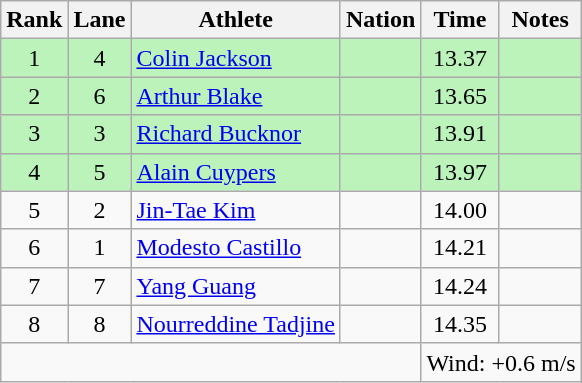<table class="wikitable sortable" style="text-align:center">
<tr>
<th>Rank</th>
<th>Lane</th>
<th>Athlete</th>
<th>Nation</th>
<th>Time</th>
<th>Notes</th>
</tr>
<tr style="background:#bbf3bb;">
<td>1</td>
<td>4</td>
<td align=left><a href='#'>Colin Jackson</a></td>
<td align=left></td>
<td>13.37</td>
<td></td>
</tr>
<tr style="background:#bbf3bb;">
<td>2</td>
<td>6</td>
<td align=left><a href='#'>Arthur Blake</a></td>
<td align=left></td>
<td>13.65</td>
<td></td>
</tr>
<tr style="background:#bbf3bb;">
<td>3</td>
<td>3</td>
<td align=left><a href='#'>Richard Bucknor</a></td>
<td align=left></td>
<td>13.91</td>
<td></td>
</tr>
<tr style="background:#bbf3bb;">
<td>4</td>
<td>5</td>
<td align=left><a href='#'>Alain Cuypers</a></td>
<td align=left></td>
<td>13.97</td>
<td></td>
</tr>
<tr>
<td>5</td>
<td>2</td>
<td align=left><a href='#'>Jin-Tae Kim</a></td>
<td align=left></td>
<td>14.00</td>
<td></td>
</tr>
<tr>
<td>6</td>
<td>1</td>
<td align=left><a href='#'>Modesto Castillo</a></td>
<td align=left></td>
<td>14.21</td>
<td></td>
</tr>
<tr>
<td>7</td>
<td>7</td>
<td align=left><a href='#'>Yang Guang</a></td>
<td align=left></td>
<td>14.24</td>
<td></td>
</tr>
<tr>
<td>8</td>
<td>8</td>
<td align=left><a href='#'>Nourreddine Tadjine</a></td>
<td align=left></td>
<td>14.35</td>
<td></td>
</tr>
<tr class="sortbottom">
<td colspan=4></td>
<td colspan="2" style="text-align:left;">Wind: +0.6 m/s</td>
</tr>
</table>
